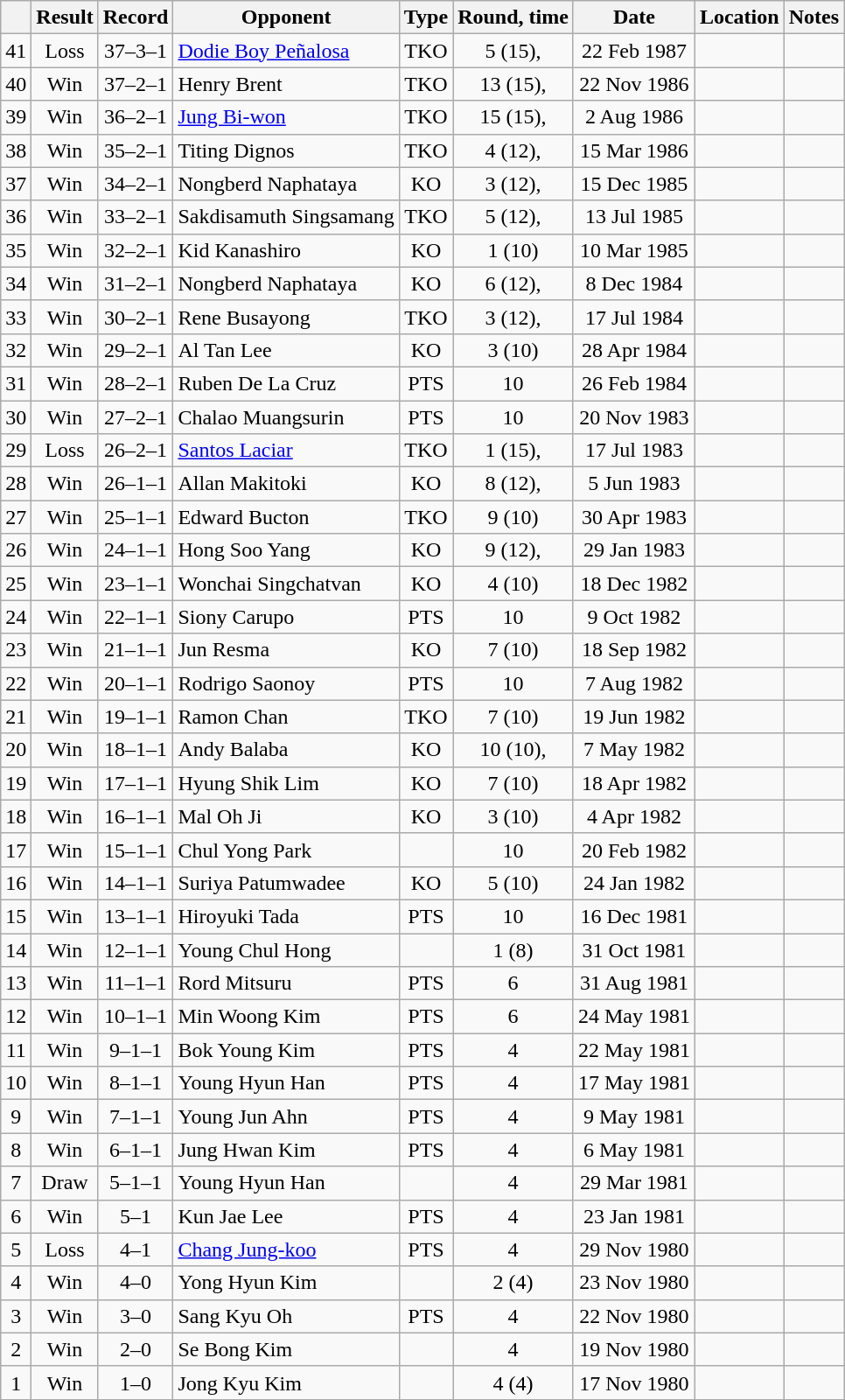<table class=wikitable style=text-align:center>
<tr>
<th></th>
<th>Result</th>
<th>Record</th>
<th>Opponent</th>
<th>Type</th>
<th>Round, time</th>
<th>Date</th>
<th>Location</th>
<th>Notes</th>
</tr>
<tr>
<td>41</td>
<td>Loss</td>
<td>37–3–1</td>
<td align=left><a href='#'>Dodie Boy Peñalosa</a></td>
<td>TKO</td>
<td>5 (15), </td>
<td>22 Feb 1987</td>
<td align=left></td>
<td align=left></td>
</tr>
<tr>
<td>40</td>
<td>Win</td>
<td>37–2–1</td>
<td align=left>Henry Brent</td>
<td>TKO</td>
<td>13 (15), </td>
<td>22 Nov 1986</td>
<td align=left></td>
<td align=left></td>
</tr>
<tr>
<td>39</td>
<td>Win</td>
<td>36–2–1</td>
<td align=left><a href='#'>Jung Bi-won</a></td>
<td>TKO</td>
<td>15 (15), </td>
<td>2 Aug 1986</td>
<td align=left></td>
<td align=left></td>
</tr>
<tr>
<td>38</td>
<td>Win</td>
<td>35–2–1</td>
<td align=left>Titing Dignos</td>
<td>TKO</td>
<td>4 (12), </td>
<td>15 Mar 1986</td>
<td align=left></td>
<td align=left></td>
</tr>
<tr>
<td>37</td>
<td>Win</td>
<td>34–2–1</td>
<td align=left>Nongberd Naphataya</td>
<td>KO</td>
<td>3 (12), </td>
<td>15 Dec 1985</td>
<td align=left></td>
<td align=left></td>
</tr>
<tr>
<td>36</td>
<td>Win</td>
<td>33–2–1</td>
<td align=left>Sakdisamuth Singsamang</td>
<td>TKO</td>
<td>5 (12), </td>
<td>13 Jul 1985</td>
<td align=left></td>
<td align=left></td>
</tr>
<tr>
<td>35</td>
<td>Win</td>
<td>32–2–1</td>
<td align=left>Kid Kanashiro</td>
<td>KO</td>
<td>1 (10)</td>
<td>10 Mar 1985</td>
<td align=left></td>
<td align=left></td>
</tr>
<tr>
<td>34</td>
<td>Win</td>
<td>31–2–1</td>
<td align=left>Nongberd Naphataya</td>
<td>KO</td>
<td>6 (12), </td>
<td>8 Dec 1984</td>
<td align=left></td>
<td align=left></td>
</tr>
<tr>
<td>33</td>
<td>Win</td>
<td>30–2–1</td>
<td align=left>Rene Busayong</td>
<td>TKO</td>
<td>3 (12), </td>
<td>17 Jul 1984</td>
<td align=left></td>
<td align=left></td>
</tr>
<tr>
<td>32</td>
<td>Win</td>
<td>29–2–1</td>
<td align=left>Al Tan Lee</td>
<td>KO</td>
<td>3 (10)</td>
<td>28 Apr 1984</td>
<td align=left></td>
<td align=left></td>
</tr>
<tr>
<td>31</td>
<td>Win</td>
<td>28–2–1</td>
<td align=left>Ruben De La Cruz</td>
<td>PTS</td>
<td>10</td>
<td>26 Feb 1984</td>
<td align=left></td>
<td align=left></td>
</tr>
<tr>
<td>30</td>
<td>Win</td>
<td>27–2–1</td>
<td align=left>Chalao Muangsurin</td>
<td>PTS</td>
<td>10</td>
<td>20 Nov 1983</td>
<td align=left></td>
<td align=left></td>
</tr>
<tr>
<td>29</td>
<td>Loss</td>
<td>26–2–1</td>
<td align=left><a href='#'>Santos Laciar</a></td>
<td>TKO</td>
<td>1 (15), </td>
<td>17 Jul 1983</td>
<td align=left></td>
<td align=left></td>
</tr>
<tr>
<td>28</td>
<td>Win</td>
<td>26–1–1</td>
<td align=left>Allan Makitoki</td>
<td>KO</td>
<td>8 (12), </td>
<td>5 Jun 1983</td>
<td align=left></td>
<td align=left></td>
</tr>
<tr>
<td>27</td>
<td>Win</td>
<td>25–1–1</td>
<td align=left>Edward Bucton</td>
<td>TKO</td>
<td>9 (10)</td>
<td>30 Apr 1983</td>
<td align=left></td>
<td align=left></td>
</tr>
<tr>
<td>26</td>
<td>Win</td>
<td>24–1–1</td>
<td align=left>Hong Soo Yang</td>
<td>KO</td>
<td>9 (12), </td>
<td>29 Jan 1983</td>
<td align=left></td>
<td align=left></td>
</tr>
<tr>
<td>25</td>
<td>Win</td>
<td>23–1–1</td>
<td align=left>Wonchai Singchatvan</td>
<td>KO</td>
<td>4 (10)</td>
<td>18 Dec 1982</td>
<td align=left></td>
<td align=left></td>
</tr>
<tr>
<td>24</td>
<td>Win</td>
<td>22–1–1</td>
<td align=left>Siony Carupo</td>
<td>PTS</td>
<td>10</td>
<td>9 Oct 1982</td>
<td align=left></td>
<td align=left></td>
</tr>
<tr>
<td>23</td>
<td>Win</td>
<td>21–1–1</td>
<td align=left>Jun Resma</td>
<td>KO</td>
<td>7 (10)</td>
<td>18 Sep 1982</td>
<td align=left></td>
<td align=left></td>
</tr>
<tr>
<td>22</td>
<td>Win</td>
<td>20–1–1</td>
<td align=left>Rodrigo Saonoy</td>
<td>PTS</td>
<td>10</td>
<td>7 Aug 1982</td>
<td align=left></td>
<td align=left></td>
</tr>
<tr>
<td>21</td>
<td>Win</td>
<td>19–1–1</td>
<td align=left>Ramon Chan</td>
<td>TKO</td>
<td>7 (10)</td>
<td>19 Jun 1982</td>
<td align=left></td>
<td align=left></td>
</tr>
<tr>
<td>20</td>
<td>Win</td>
<td>18–1–1</td>
<td align=left>Andy Balaba</td>
<td>KO</td>
<td>10 (10), </td>
<td>7 May 1982</td>
<td align=left></td>
<td align=left></td>
</tr>
<tr>
<td>19</td>
<td>Win</td>
<td>17–1–1</td>
<td align=left>Hyung Shik Lim</td>
<td>KO</td>
<td>7 (10)</td>
<td>18 Apr 1982</td>
<td align=left></td>
<td align=left></td>
</tr>
<tr>
<td>18</td>
<td>Win</td>
<td>16–1–1</td>
<td align=left>Mal Oh Ji</td>
<td>KO</td>
<td>3 (10)</td>
<td>4 Apr 1982</td>
<td align=left></td>
<td align=left></td>
</tr>
<tr>
<td>17</td>
<td>Win</td>
<td>15–1–1</td>
<td align=left>Chul Yong Park</td>
<td></td>
<td>10</td>
<td>20 Feb 1982</td>
<td align=left></td>
<td align=left></td>
</tr>
<tr>
<td>16</td>
<td>Win</td>
<td>14–1–1</td>
<td align=left>Suriya Patumwadee</td>
<td>KO</td>
<td>5 (10)</td>
<td>24 Jan 1982</td>
<td align=left></td>
<td align=left></td>
</tr>
<tr>
<td>15</td>
<td>Win</td>
<td>13–1–1</td>
<td align=left>Hiroyuki Tada</td>
<td>PTS</td>
<td>10</td>
<td>16 Dec 1981</td>
<td align=left></td>
<td align=left></td>
</tr>
<tr>
<td>14</td>
<td>Win</td>
<td>12–1–1</td>
<td align=left>Young Chul Hong</td>
<td></td>
<td>1 (8)</td>
<td>31 Oct 1981</td>
<td align=left></td>
<td align=left></td>
</tr>
<tr>
<td>13</td>
<td>Win</td>
<td>11–1–1</td>
<td align=left>Rord Mitsuru</td>
<td>PTS</td>
<td>6</td>
<td>31 Aug 1981</td>
<td align=left></td>
<td align=left></td>
</tr>
<tr>
<td>12</td>
<td>Win</td>
<td>10–1–1</td>
<td align=left>Min Woong Kim</td>
<td>PTS</td>
<td>6</td>
<td>24 May 1981</td>
<td align=left></td>
<td align=left></td>
</tr>
<tr>
<td>11</td>
<td>Win</td>
<td>9–1–1</td>
<td align=left>Bok Young Kim</td>
<td>PTS</td>
<td>4</td>
<td>22 May 1981</td>
<td align=left></td>
<td align=left></td>
</tr>
<tr>
<td>10</td>
<td>Win</td>
<td>8–1–1</td>
<td align=left>Young Hyun Han</td>
<td>PTS</td>
<td>4</td>
<td>17 May 1981</td>
<td align=left></td>
<td align=left></td>
</tr>
<tr>
<td>9</td>
<td>Win</td>
<td>7–1–1</td>
<td align=left>Young Jun Ahn</td>
<td>PTS</td>
<td>4</td>
<td>9 May 1981</td>
<td align=left></td>
<td align=left></td>
</tr>
<tr>
<td>8</td>
<td>Win</td>
<td>6–1–1</td>
<td align=left>Jung Hwan Kim</td>
<td>PTS</td>
<td>4</td>
<td>6 May 1981</td>
<td align=left></td>
<td align=left></td>
</tr>
<tr>
<td>7</td>
<td>Draw</td>
<td>5–1–1</td>
<td align=left>Young Hyun Han</td>
<td></td>
<td>4</td>
<td>29 Mar 1981</td>
<td align=left></td>
<td align=left></td>
</tr>
<tr>
<td>6</td>
<td>Win</td>
<td>5–1</td>
<td align=left>Kun Jae Lee</td>
<td>PTS</td>
<td>4</td>
<td>23 Jan 1981</td>
<td align=left></td>
<td align=left></td>
</tr>
<tr>
<td>5</td>
<td>Loss</td>
<td>4–1</td>
<td align=left><a href='#'>Chang Jung-koo</a></td>
<td>PTS</td>
<td>4</td>
<td>29 Nov 1980</td>
<td align=left></td>
<td align=left></td>
</tr>
<tr>
<td>4</td>
<td>Win</td>
<td>4–0</td>
<td align=left>Yong Hyun Kim</td>
<td></td>
<td>2 (4)</td>
<td>23 Nov 1980</td>
<td align=left></td>
<td align=left></td>
</tr>
<tr>
<td>3</td>
<td>Win</td>
<td>3–0</td>
<td align=left>Sang Kyu Oh</td>
<td>PTS</td>
<td>4</td>
<td>22 Nov 1980</td>
<td align=left></td>
<td align=left></td>
</tr>
<tr>
<td>2</td>
<td>Win</td>
<td>2–0</td>
<td align=left>Se Bong Kim</td>
<td></td>
<td>4</td>
<td>19 Nov 1980</td>
<td align=left></td>
<td align=left></td>
</tr>
<tr>
<td>1</td>
<td>Win</td>
<td>1–0</td>
<td align=left>Jong Kyu Kim</td>
<td></td>
<td>4 (4)</td>
<td>17 Nov 1980</td>
<td align=left></td>
<td align=left></td>
</tr>
</table>
